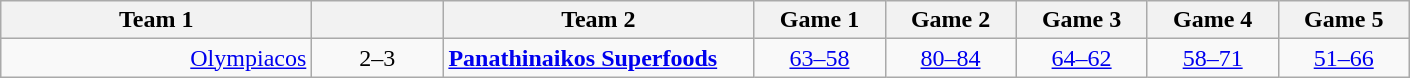<table class=wikitable style="text-align:center">
<tr>
<th width=200>Team 1</th>
<th width=80></th>
<th width=200>Team 2</th>
<th width=80>Game 1</th>
<th width=80>Game 2</th>
<th width=80>Game 3</th>
<th width=80>Game 4</th>
<th width=80>Game 5</th>
</tr>
<tr>
<td align=right><a href='#'>Olympiacos</a></td>
<td>2–3</td>
<td align=left><strong><a href='#'>Panathinaikos Superfoods</a></strong></td>
<td><a href='#'>63–58</a></td>
<td><a href='#'>80–84</a></td>
<td><a href='#'>64–62</a></td>
<td><a href='#'>58–71</a></td>
<td><a href='#'>51–66</a></td>
</tr>
</table>
